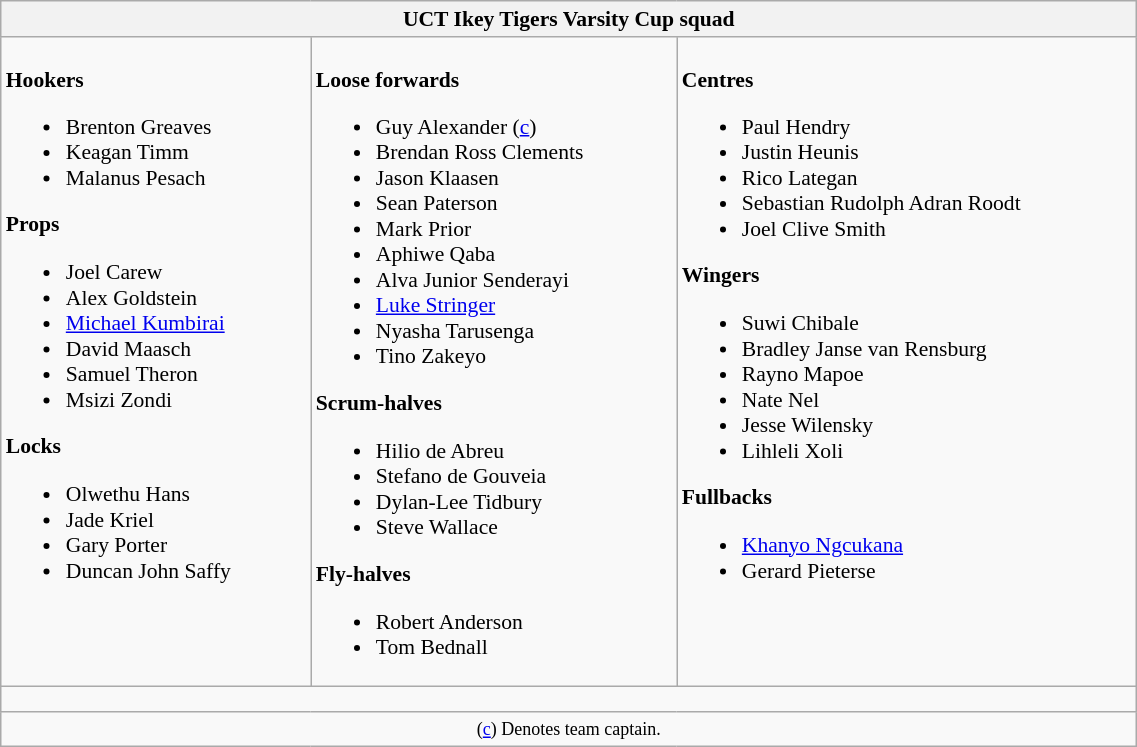<table class="wikitable" style="text-align:left; font-size:90%; width:60%">
<tr>
<th colspan="100%">UCT Ikey Tigers Varsity Cup squad</th>
</tr>
<tr valign="top">
<td><br><strong>Hookers</strong><ul><li> Brenton Greaves</li><li> Keagan Timm</li><li> Malanus Pesach</li></ul><strong>Props</strong><ul><li> Joel Carew</li><li> Alex Goldstein</li><li> <a href='#'>Michael Kumbirai</a></li><li> David Maasch</li><li> Samuel Theron</li><li> Msizi Zondi</li></ul><strong>Locks</strong><ul><li> Olwethu Hans</li><li> Jade Kriel</li><li> Gary Porter</li><li> Duncan John Saffy</li></ul></td>
<td><br><strong>Loose forwards</strong><ul><li> Guy Alexander (<a href='#'>c</a>)</li><li> Brendan Ross Clements</li><li> Jason Klaasen</li><li> Sean Paterson</li><li> Mark Prior</li><li> Aphiwe Qaba</li><li> Alva Junior Senderayi</li><li> <a href='#'>Luke Stringer</a></li><li> Nyasha Tarusenga</li><li> Tino Zakeyo</li></ul><strong>Scrum-halves</strong><ul><li> Hilio de Abreu</li><li> Stefano de Gouveia</li><li> Dylan-Lee Tidbury</li><li> Steve Wallace</li></ul><strong>Fly-halves</strong><ul><li> Robert Anderson</li><li> Tom Bednall</li></ul></td>
<td><br><strong>Centres</strong><ul><li> Paul Hendry</li><li> Justin Heunis</li><li> Rico Lategan</li><li> Sebastian Rudolph Adran Roodt</li><li> Joel Clive Smith</li></ul><strong>Wingers</strong><ul><li> Suwi Chibale</li><li> Bradley Janse van Rensburg</li><li> Rayno Mapoe</li><li> Nate Nel</li><li> Jesse Wilensky</li><li> Lihleli Xoli</li></ul><strong>Fullbacks</strong><ul><li> <a href='#'>Khanyo Ngcukana</a></li><li> Gerard Pieterse</li></ul></td>
</tr>
<tr>
<td colspan="100%" style="height: 10px;"></td>
</tr>
<tr>
<td colspan="100%" style="text-align:center;"><small>(<a href='#'>c</a>) Denotes team captain.</small></td>
</tr>
</table>
